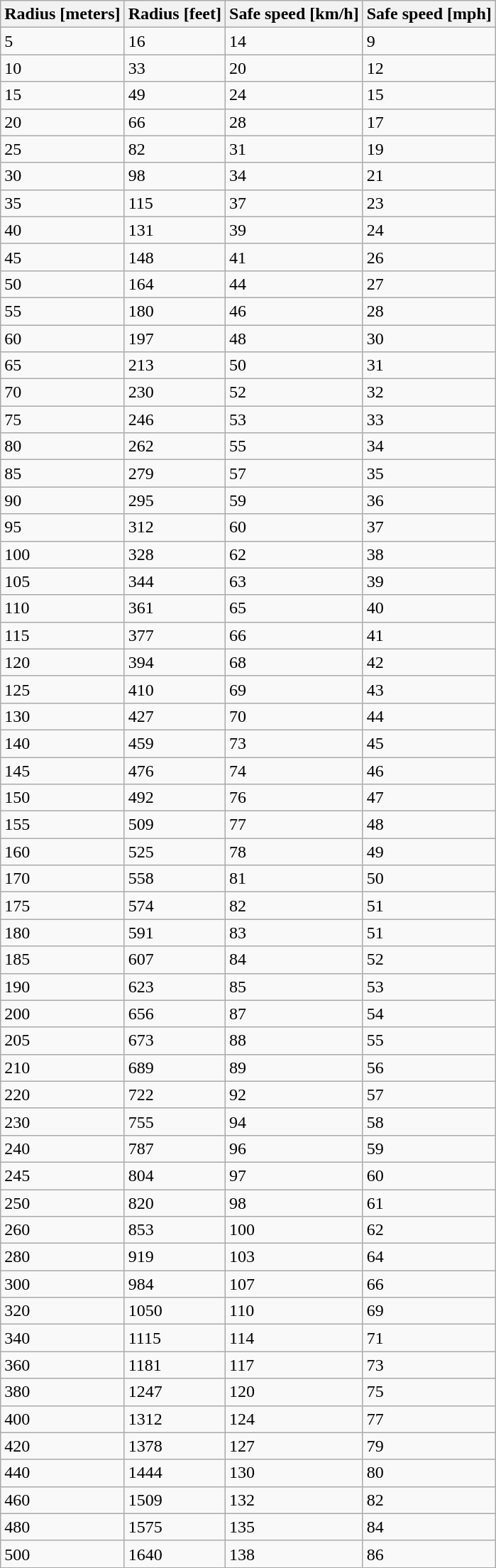<table class="wikitable">
<tr>
<th>Radius [meters]</th>
<th>Radius [feet]</th>
<th>Safe speed [km/h]</th>
<th>Safe speed [mph]</th>
</tr>
<tr>
<td>5</td>
<td>16</td>
<td>14</td>
<td>9</td>
</tr>
<tr>
<td>10</td>
<td>33</td>
<td>20</td>
<td>12</td>
</tr>
<tr>
<td>15</td>
<td>49</td>
<td>24</td>
<td>15</td>
</tr>
<tr>
<td>20</td>
<td>66</td>
<td>28</td>
<td>17</td>
</tr>
<tr>
<td>25</td>
<td>82</td>
<td>31</td>
<td>19</td>
</tr>
<tr>
<td>30</td>
<td>98</td>
<td>34</td>
<td>21</td>
</tr>
<tr>
<td>35</td>
<td>115</td>
<td>37</td>
<td>23</td>
</tr>
<tr>
<td>40</td>
<td>131</td>
<td>39</td>
<td>24</td>
</tr>
<tr>
<td>45</td>
<td>148</td>
<td>41</td>
<td>26</td>
</tr>
<tr>
<td>50</td>
<td>164</td>
<td>44</td>
<td>27</td>
</tr>
<tr>
<td>55</td>
<td>180</td>
<td>46</td>
<td>28</td>
</tr>
<tr>
<td>60</td>
<td>197</td>
<td>48</td>
<td>30</td>
</tr>
<tr>
<td>65</td>
<td>213</td>
<td>50</td>
<td>31</td>
</tr>
<tr>
<td>70</td>
<td>230</td>
<td>52</td>
<td>32</td>
</tr>
<tr>
<td>75</td>
<td>246</td>
<td>53</td>
<td>33</td>
</tr>
<tr>
<td>80</td>
<td>262</td>
<td>55</td>
<td>34</td>
</tr>
<tr>
<td>85</td>
<td>279</td>
<td>57</td>
<td>35</td>
</tr>
<tr>
<td>90</td>
<td>295</td>
<td>59</td>
<td>36</td>
</tr>
<tr>
<td>95</td>
<td>312</td>
<td>60</td>
<td>37</td>
</tr>
<tr>
<td>100</td>
<td>328</td>
<td>62</td>
<td>38</td>
</tr>
<tr>
<td>105</td>
<td>344</td>
<td>63</td>
<td>39</td>
</tr>
<tr>
<td>110</td>
<td>361</td>
<td>65</td>
<td>40</td>
</tr>
<tr>
<td>115</td>
<td>377</td>
<td>66</td>
<td>41</td>
</tr>
<tr>
<td>120</td>
<td>394</td>
<td>68</td>
<td>42</td>
</tr>
<tr>
<td>125</td>
<td>410</td>
<td>69</td>
<td>43</td>
</tr>
<tr>
<td>130</td>
<td>427</td>
<td>70</td>
<td>44</td>
</tr>
<tr>
<td>140</td>
<td>459</td>
<td>73</td>
<td>45</td>
</tr>
<tr>
<td>145</td>
<td>476</td>
<td>74</td>
<td>46</td>
</tr>
<tr>
<td>150</td>
<td>492</td>
<td>76</td>
<td>47</td>
</tr>
<tr>
<td>155</td>
<td>509</td>
<td>77</td>
<td>48</td>
</tr>
<tr>
<td>160</td>
<td>525</td>
<td>78</td>
<td>49</td>
</tr>
<tr>
<td>170</td>
<td>558</td>
<td>81</td>
<td>50</td>
</tr>
<tr>
<td>175</td>
<td>574</td>
<td>82</td>
<td>51</td>
</tr>
<tr>
<td>180</td>
<td>591</td>
<td>83</td>
<td>51</td>
</tr>
<tr>
<td>185</td>
<td>607</td>
<td>84</td>
<td>52</td>
</tr>
<tr>
<td>190</td>
<td>623</td>
<td>85</td>
<td>53</td>
</tr>
<tr>
<td>200</td>
<td>656</td>
<td>87</td>
<td>54</td>
</tr>
<tr>
<td>205</td>
<td>673</td>
<td>88</td>
<td>55</td>
</tr>
<tr>
<td>210</td>
<td>689</td>
<td>89</td>
<td>56</td>
</tr>
<tr>
<td>220</td>
<td>722</td>
<td>92</td>
<td>57</td>
</tr>
<tr>
<td>230</td>
<td>755</td>
<td>94</td>
<td>58</td>
</tr>
<tr>
<td>240</td>
<td>787</td>
<td>96</td>
<td>59</td>
</tr>
<tr>
<td>245</td>
<td>804</td>
<td>97</td>
<td>60</td>
</tr>
<tr>
<td>250</td>
<td>820</td>
<td>98</td>
<td>61</td>
</tr>
<tr>
<td>260</td>
<td>853</td>
<td>100</td>
<td>62</td>
</tr>
<tr>
<td>280</td>
<td>919</td>
<td>103</td>
<td>64</td>
</tr>
<tr>
<td>300</td>
<td>984</td>
<td>107</td>
<td>66</td>
</tr>
<tr>
<td>320</td>
<td>1050</td>
<td>110</td>
<td>69</td>
</tr>
<tr>
<td>340</td>
<td>1115</td>
<td>114</td>
<td>71</td>
</tr>
<tr>
<td>360</td>
<td>1181</td>
<td>117</td>
<td>73</td>
</tr>
<tr>
<td>380</td>
<td>1247</td>
<td>120</td>
<td>75</td>
</tr>
<tr>
<td>400</td>
<td>1312</td>
<td>124</td>
<td>77</td>
</tr>
<tr>
<td>420</td>
<td>1378</td>
<td>127</td>
<td>79</td>
</tr>
<tr>
<td>440</td>
<td>1444</td>
<td>130</td>
<td>80</td>
</tr>
<tr>
<td>460</td>
<td>1509</td>
<td>132</td>
<td>82</td>
</tr>
<tr>
<td>480</td>
<td>1575</td>
<td>135</td>
<td>84</td>
</tr>
<tr>
<td>500</td>
<td>1640</td>
<td>138</td>
<td>86</td>
</tr>
</table>
